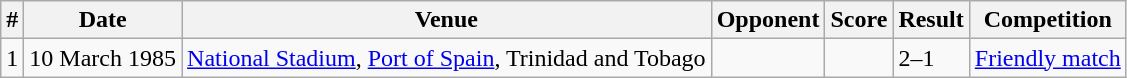<table class="wikitable">
<tr>
<th>#</th>
<th>Date</th>
<th>Venue</th>
<th>Opponent</th>
<th>Score</th>
<th>Result</th>
<th>Competition</th>
</tr>
<tr>
<td>1</td>
<td>10 March 1985</td>
<td><a href='#'>National Stadium</a>, <a href='#'>Port of Spain</a>, Trinidad and Tobago</td>
<td></td>
<td></td>
<td>2–1</td>
<td><a href='#'>Friendly match</a></td>
</tr>
</table>
